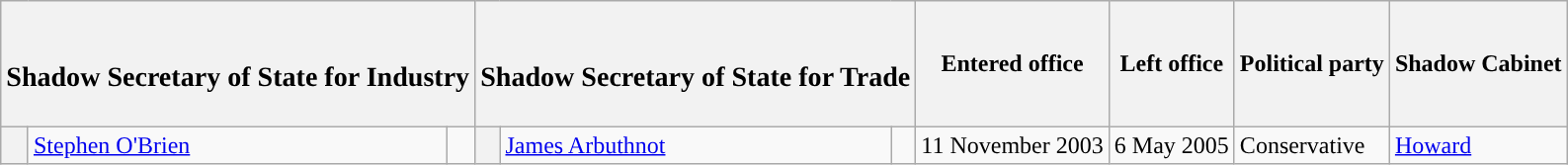<table class="wikitable">
<tr>
<th colspan=3><br><h3>Shadow Secretary of State for Industry</h3></th>
<th colspan=3><br><h3>Shadow Secretary of State for Trade</h3></th>
<th>Entered office</th>
<th>Left office</th>
<th>Political party</th>
<th>Shadow Cabinet</th>
</tr>
<tr>
<th style="background-color: "></th>
<td><a href='#'>Stephen O'Brien</a></td>
<td></td>
<th style="background-color: "></th>
<td><a href='#'>James Arbuthnot</a></td>
<td></td>
<td>11 November 2003</td>
<td>6 May 2005</td>
<td>Conservative</td>
<td><a href='#'>Howard</a></td>
</tr>
</table>
